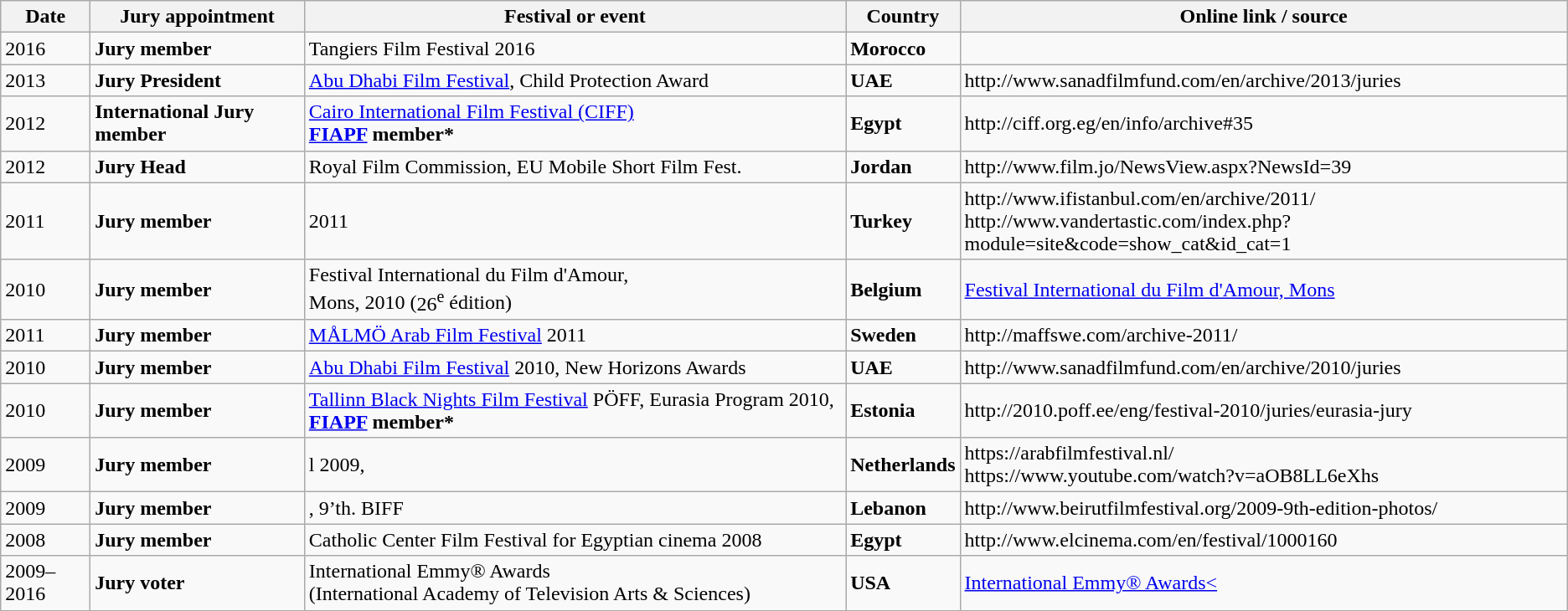<table class="wikitable sortable">
<tr>
<th>Date</th>
<th>Jury appointment</th>
<th>Festival or event</th>
<th>Country</th>
<th>Online link / source</th>
</tr>
<tr>
<td>2016</td>
<td><strong>Jury member</strong></td>
<td>Tangiers Film Festival 2016</td>
<td><strong>Morocco</strong></td>
<td></td>
</tr>
<tr>
<td>2013</td>
<td><strong>Jury President</strong></td>
<td><a href='#'>Abu Dhabi Film Festival</a>, Child Protection Award</td>
<td><strong>UAE</strong></td>
<td>http://www.sanadfilmfund.com/en/archive/2013/juries</td>
</tr>
<tr>
<td>2012</td>
<td><strong>International Jury member</strong></td>
<td><a href='#'>Cairo International Film Festival (CIFF)</a><br><strong><a href='#'>FIAPF</a> member*</strong></td>
<td><strong>Egypt</strong></td>
<td>http://ciff.org.eg/en/info/archive#35 </td>
</tr>
<tr>
<td>2012</td>
<td><strong>Jury Head</strong></td>
<td>Royal Film Commission, EU Mobile Short Film Fest.</td>
<td><strong>Jordan</strong></td>
<td>http://www.film.jo/NewsView.aspx?NewsId=39</td>
</tr>
<tr>
<td>2011</td>
<td><strong>Jury member</strong></td>
<td> 2011</td>
<td><strong>Turkey</strong></td>
<td>http://www.ifistanbul.com/en/archive/2011/<br>http://www.vandertastic.com/index.php?module=site&code=show_cat&id_cat=1</td>
</tr>
<tr>
<td>2010</td>
<td><strong>Jury member</strong></td>
<td>Festival International du Film d'Amour,<br>Mons, 2010 (<abbr>26<sup>e</sup></abbr> édition)</td>
<td><strong>Belgium</strong></td>
<td><a href='#'>Festival International du Film d'Amour, Mons</a></td>
</tr>
<tr>
<td>2011</td>
<td><strong>Jury member</strong></td>
<td><a href='#'>MÅLMÖ Arab Film Festival</a> 2011</td>
<td><strong>Sweden</strong></td>
<td>http://maffswe.com/archive-2011/</td>
</tr>
<tr>
<td>2010</td>
<td><strong>Jury member</strong></td>
<td><a href='#'>Abu Dhabi Film Festival</a> 2010, New Horizons Awards</td>
<td><strong>UAE</strong></td>
<td>http://www.sanadfilmfund.com/en/archive/2010/juries</td>
</tr>
<tr>
<td>2010</td>
<td><strong>Jury member</strong></td>
<td><a href='#'>Tallinn Black Nights Film Festival</a> PÖFF, Eurasia Program 2010, <strong><a href='#'>FIAPF</a> member*</strong></td>
<td><strong>Estonia</strong></td>
<td>http://2010.poff.ee/eng/festival-2010/juries/eurasia-jury</td>
</tr>
<tr>
<td>2009</td>
<td><strong>Jury member</strong></td>
<td> l 2009,</td>
<td><strong>Netherlands</strong></td>
<td>https://arabfilmfestival.nl/<br>https://www.youtube.com/watch?v=aOB8LL6eXhs</td>
</tr>
<tr>
<td>2009</td>
<td><strong>Jury member</strong></td>
<td>, 9’th. BIFF</td>
<td><strong>Lebanon</strong></td>
<td>http://www.beirutfilmfestival.org/2009-9th-edition-photos/</td>
</tr>
<tr>
<td>2008</td>
<td><strong>Jury member</strong></td>
<td>Catholic Center Film Festival for Egyptian cinema 2008</td>
<td><strong>Egypt</strong></td>
<td>http://www.elcinema.com/en/festival/1000160</td>
</tr>
<tr>
<td>2009–2016</td>
<td><strong>Jury voter</strong></td>
<td>International Emmy® Awards<br>(International Academy of Television Arts & Sciences)</td>
<td><strong>USA</strong></td>
<td><a href='#'>International Emmy® Awards<</a></td>
</tr>
</table>
